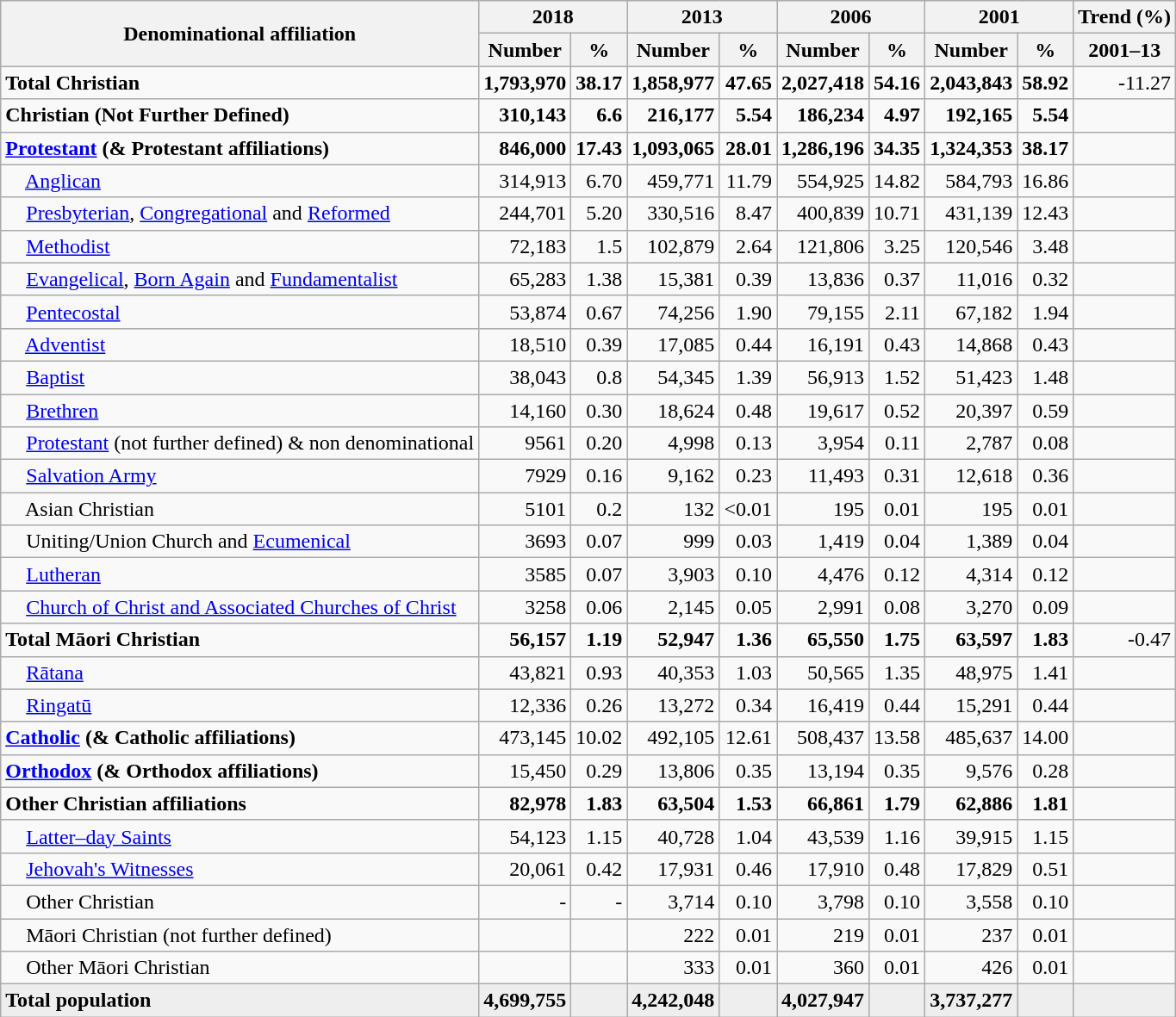<table class="wikitable">
<tr>
<th rowspan=2>Denominational affiliation</th>
<th colspan="2">2018</th>
<th colspan="2">2013</th>
<th colspan="2">2006</th>
<th colspan="2">2001</th>
<th>Trend (%)</th>
</tr>
<tr>
<th>Number</th>
<th>%</th>
<th>Number</th>
<th>%</th>
<th>Number</th>
<th>%</th>
<th>Number</th>
<th>%</th>
<th>2001–13</th>
</tr>
<tr align=right>
<td align=left><strong>Total Christian</strong></td>
<td><strong>1,793,970</strong></td>
<td><strong>38.17</strong></td>
<td><strong>1,858,977</strong></td>
<td><strong>47.65</strong></td>
<td><strong>2,027,418</strong></td>
<td><strong>54.16</strong></td>
<td><strong>2,043,843</strong></td>
<td><strong>58.92</strong></td>
<td> -11.27</td>
</tr>
<tr align="right">
<td align="left"><strong>Christian (Not Further Defined)</strong></td>
<td><strong>310,143</strong></td>
<td><strong>6.6</strong></td>
<td><strong>216,177</strong></td>
<td><strong>5.54</strong></td>
<td><strong>186,234</strong></td>
<td><strong>4.97</strong></td>
<td><strong>192,165</strong></td>
<td><strong>5.54</strong></td>
<td><strong></strong></td>
</tr>
<tr align="right">
<td align="left"><strong><a href='#'>Protestant</a> (& Protestant affiliations)</strong></td>
<td><strong>846,000</strong></td>
<td><strong>17.43</strong></td>
<td><strong>1,093,065</strong></td>
<td><strong>28.01</strong></td>
<td><strong>1,286,196</strong></td>
<td><strong>34.35</strong></td>
<td><strong>1,324,353</strong></td>
<td><strong>38.17</strong></td>
<td></td>
</tr>
<tr align="right">
<td align="left">    <a href='#'>Anglican</a></td>
<td>314,913</td>
<td>6.70</td>
<td>459,771</td>
<td>11.79</td>
<td>554,925</td>
<td>14.82</td>
<td>584,793</td>
<td>16.86</td>
<td></td>
</tr>
<tr align="right">
<td align="left">    <a href='#'>Presbyterian</a>, <a href='#'>Congregational</a> and <a href='#'>Reformed</a></td>
<td>244,701</td>
<td>5.20</td>
<td>330,516</td>
<td>8.47</td>
<td>400,839</td>
<td>10.71</td>
<td>431,139</td>
<td>12.43</td>
<td></td>
</tr>
<tr align=right>
<td align=left>    <a href='#'>Methodist</a></td>
<td>72,183</td>
<td>1.5</td>
<td>102,879</td>
<td>2.64</td>
<td>121,806</td>
<td>3.25</td>
<td>120,546</td>
<td>3.48</td>
<td></td>
</tr>
<tr align="right">
<td align="left">    <a href='#'>Evangelical</a>, <a href='#'>Born Again</a> and <a href='#'>Fundamentalist</a></td>
<td>65,283</td>
<td>1.38</td>
<td>15,381</td>
<td>0.39</td>
<td>13,836</td>
<td>0.37</td>
<td>11,016</td>
<td>0.32</td>
<td></td>
</tr>
<tr align="right">
<td align="left">    <a href='#'>Pentecostal</a></td>
<td>53,874</td>
<td>0.67</td>
<td>74,256</td>
<td>1.90</td>
<td>79,155</td>
<td>2.11</td>
<td>67,182</td>
<td>1.94</td>
<td></td>
</tr>
<tr align="right">
<td align="left">    <a href='#'>Adventist</a></td>
<td>18,510</td>
<td>0.39</td>
<td>17,085</td>
<td>0.44</td>
<td>16,191</td>
<td>0.43</td>
<td>14,868</td>
<td>0.43</td>
<td></td>
</tr>
<tr align="right">
<td align="left">    <a href='#'>Baptist</a></td>
<td>38,043</td>
<td>0.8</td>
<td>54,345</td>
<td>1.39</td>
<td>56,913</td>
<td>1.52</td>
<td>51,423</td>
<td>1.48</td>
<td></td>
</tr>
<tr align="right">
<td align="left">    <a href='#'>Brethren</a></td>
<td>14,160</td>
<td>0.30</td>
<td>18,624</td>
<td>0.48</td>
<td>19,617</td>
<td>0.52</td>
<td>20,397</td>
<td>0.59</td>
<td></td>
</tr>
<tr align="right">
<td align="left">    <a href='#'>Protestant</a> (not further defined) & non denominational</td>
<td>9561</td>
<td>0.20</td>
<td>4,998</td>
<td>0.13</td>
<td>3,954</td>
<td>0.11</td>
<td>2,787</td>
<td>0.08</td>
<td></td>
</tr>
<tr align="right">
<td align="left">    <a href='#'>Salvation Army</a></td>
<td>7929</td>
<td>0.16</td>
<td>9,162</td>
<td>0.23</td>
<td>11,493</td>
<td>0.31</td>
<td>12,618</td>
<td>0.36</td>
<td></td>
</tr>
<tr align="right">
<td align="left">    Asian Christian</td>
<td>5101</td>
<td>0.2</td>
<td>132</td>
<td><0.01</td>
<td>195</td>
<td>0.01</td>
<td>195</td>
<td>0.01</td>
<td></td>
</tr>
<tr align="right">
<td align="left">    Uniting/Union Church and <a href='#'>Ecumenical</a></td>
<td>3693</td>
<td>0.07</td>
<td>999</td>
<td>0.03</td>
<td>1,419</td>
<td>0.04</td>
<td>1,389</td>
<td>0.04</td>
<td></td>
</tr>
<tr align="right">
<td align="left">    <a href='#'>Lutheran</a></td>
<td>3585</td>
<td>0.07</td>
<td>3,903</td>
<td>0.10</td>
<td>4,476</td>
<td>0.12</td>
<td>4,314</td>
<td>0.12</td>
<td></td>
</tr>
<tr align="right">
<td align="left">    <a href='#'>Church of Christ and Associated Churches of Christ</a></td>
<td>3258</td>
<td>0.06</td>
<td>2,145</td>
<td>0.05</td>
<td>2,991</td>
<td>0.08</td>
<td>3,270</td>
<td>0.09</td>
<td></td>
</tr>
<tr align="right">
<td align="left"><strong>Total Māori Christian</strong></td>
<td><strong>56,157</strong></td>
<td><strong>1.19</strong></td>
<td><strong>52,947</strong></td>
<td><strong>1.36</strong></td>
<td><strong>65,550</strong></td>
<td><strong>1.75</strong></td>
<td><strong>63,597</strong></td>
<td><strong>1.83</strong></td>
<td> -0.47</td>
</tr>
<tr align="right">
<td align="left">    <a href='#'>Rātana</a></td>
<td>43,821</td>
<td>0.93</td>
<td>40,353</td>
<td>1.03</td>
<td>50,565</td>
<td>1.35</td>
<td>48,975</td>
<td>1.41</td>
<td></td>
</tr>
<tr align="right">
<td align="left">    <a href='#'>Ringatū</a></td>
<td>12,336</td>
<td>0.26</td>
<td>13,272</td>
<td>0.34</td>
<td>16,419</td>
<td>0.44</td>
<td>15,291</td>
<td>0.44</td>
<td></td>
</tr>
<tr align="right">
<td align="left"><strong><a href='#'>Catholic</a> (& Catholic affiliations)</strong></td>
<td>473,145</td>
<td>10.02</td>
<td>492,105</td>
<td>12.61</td>
<td>508,437</td>
<td>13.58</td>
<td>485,637</td>
<td>14.00</td>
<td></td>
</tr>
<tr align="right">
<td align="left"><strong><a href='#'>Orthodox</a> (& Orthodox affiliations)</strong></td>
<td>15,450</td>
<td>0.29</td>
<td>13,806</td>
<td>0.35</td>
<td>13,194</td>
<td>0.35</td>
<td>9,576</td>
<td>0.28</td>
<td></td>
</tr>
<tr align="right">
<td align="left"><strong>Other Christian affiliations</strong></td>
<td><strong>82,978</strong></td>
<td><strong>1.83</strong></td>
<td><strong>63,504</strong></td>
<td><strong>1.53</strong></td>
<td><strong>66,861</strong></td>
<td><strong>1.79</strong></td>
<td><strong>62,886</strong></td>
<td><strong>1.81</strong></td>
<td></td>
</tr>
<tr align="right">
<td align="left">    <a href='#'>Latter–day Saints</a></td>
<td>54,123</td>
<td>1.15</td>
<td>40,728</td>
<td>1.04</td>
<td>43,539</td>
<td>1.16</td>
<td>39,915</td>
<td>1.15</td>
<td></td>
</tr>
<tr align="right">
<td align="left">    <a href='#'>Jehovah's Witnesses</a></td>
<td>20,061</td>
<td>0.42</td>
<td>17,931</td>
<td>0.46</td>
<td>17,910</td>
<td>0.48</td>
<td>17,829</td>
<td>0.51</td>
<td></td>
</tr>
<tr align="right">
<td align="left">    Other Christian</td>
<td>-</td>
<td>-</td>
<td>3,714</td>
<td>0.10</td>
<td>3,798</td>
<td>0.10</td>
<td>3,558</td>
<td>0.10</td>
<td></td>
</tr>
<tr align="right" || −0.10>
<td align="left">    Māori Christian (not further defined)</td>
<td></td>
<td></td>
<td>222</td>
<td>0.01</td>
<td>219</td>
<td>0.01</td>
<td>237</td>
<td>0.01</td>
<td></td>
</tr>
<tr align="right">
<td align="left">    Other Māori Christian</td>
<td></td>
<td></td>
<td>333</td>
<td>0.01</td>
<td>360</td>
<td>0.01</td>
<td>426</td>
<td>0.01</td>
<td></td>
</tr>
<tr align="right" bgcolor="#EEEEEE">
<td align="left"><strong>Total population</strong></td>
<td><strong>4,699,755</strong></td>
<td></td>
<td><strong>4,242,048</strong></td>
<td></td>
<td><strong>4,027,947</strong></td>
<td></td>
<td><strong>3,737,277</strong></td>
<td></td>
<td></td>
</tr>
</table>
